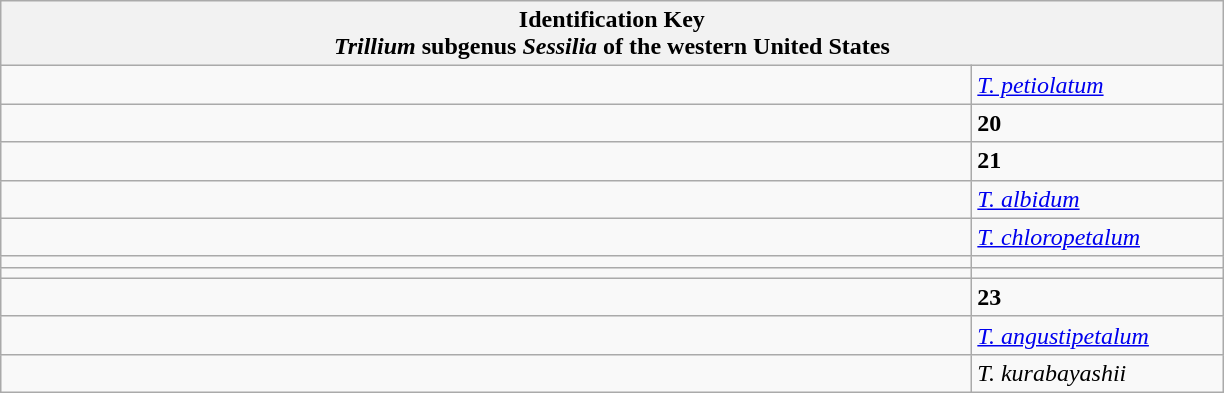<table class="wikitable">
<tr>
<th colspan="2">Identification Key<br><em>Trillium</em> subgenus <em>Sessilia</em> of the western United States</th>
</tr>
<tr>
<td style="vertical-align: top; text-align: left; width: 40em;"></td>
<td style="vertical-align: top; text-align: left; width: 10em; white-space: nowrap;"><a href='#'><em>T. petiolatum</em></a></td>
</tr>
<tr>
<td style="vertical-align: top; text-align: left; width: 40em;"></td>
<td style="vertical-align: top; text-align: left; width: 10em; white-space: nowrap;"><strong>20</strong></td>
</tr>
<tr>
<td style="vertical-align: top; text-align: left; width: 40em;"></td>
<td style="vertical-align: top; text-align: left; width: 10em; white-space: nowrap;"><strong>21</strong></td>
</tr>
<tr>
<td style="vertical-align: top; text-align: left; width: 40em;"></td>
<td style="vertical-align: top; text-align: left; width: 10em; white-space: nowrap;"><a href='#'><em>T. albidum</em></a></td>
</tr>
<tr>
<td style="vertical-align: top; text-align: left; width: 40em;"></td>
<td style="vertical-align: top; text-align: left; width: 10em; white-space: nowrap;"><a href='#'><em>T. chloropetalum</em></a></td>
</tr>
<tr>
<td style="vertical-align: top; text-align: left; width: 40em;"></td>
<td style="vertical-align: top; text-align: left; width: 10em; white-space: nowrap;"></td>
</tr>
<tr>
<td style="vertical-align: top; text-align: left; width: 40em;"></td>
<td style="vertical-align: top; text-align: left; width: 10em; white-space: nowrap;"></td>
</tr>
<tr>
<td style="vertical-align: top; text-align: left; width: 40em;"></td>
<td style="vertical-align: top; text-align: left; width: 10em; white-space: nowrap;"><strong>23</strong></td>
</tr>
<tr>
<td style="vertical-align: top; text-align: left; width: 40em;"></td>
<td style="vertical-align: top; text-align: left; width: 10em; white-space: nowrap;"><a href='#'><em>T. angustipetalum</em></a></td>
</tr>
<tr>
<td style="vertical-align: top; text-align: left; width: 40em;"></td>
<td style="vertical-align: top; text-align: left; width: 10em; white-space: nowrap;"><em>T. kurabayashii</em></td>
</tr>
</table>
